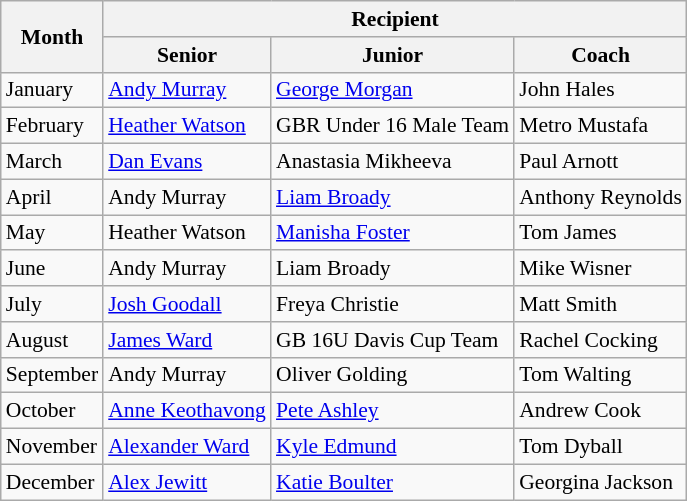<table class=wikitable style="font-size:90%">
<tr>
<th rowspan=2>Month</th>
<th colspan=3>Recipient</th>
</tr>
<tr>
<th>Senior</th>
<th>Junior</th>
<th>Coach</th>
</tr>
<tr>
<td>January</td>
<td><a href='#'>Andy Murray</a></td>
<td><a href='#'>George Morgan</a></td>
<td>John Hales</td>
</tr>
<tr>
<td>February</td>
<td><a href='#'>Heather Watson</a></td>
<td>GBR Under 16 Male Team</td>
<td>Metro Mustafa</td>
</tr>
<tr>
<td>March</td>
<td><a href='#'>Dan Evans</a></td>
<td>Anastasia Mikheeva</td>
<td>Paul Arnott</td>
</tr>
<tr>
<td>April</td>
<td>Andy Murray</td>
<td><a href='#'>Liam Broady</a></td>
<td>Anthony Reynolds</td>
</tr>
<tr>
<td>May</td>
<td>Heather Watson</td>
<td><a href='#'>Manisha Foster</a></td>
<td>Tom James</td>
</tr>
<tr>
<td>June</td>
<td>Andy Murray</td>
<td>Liam Broady</td>
<td>Mike Wisner</td>
</tr>
<tr>
<td>July</td>
<td><a href='#'>Josh Goodall</a></td>
<td>Freya Christie</td>
<td>Matt Smith</td>
</tr>
<tr>
<td>August</td>
<td><a href='#'>James Ward</a></td>
<td>GB 16U Davis Cup Team</td>
<td>Rachel Cocking</td>
</tr>
<tr>
<td>September</td>
<td>Andy Murray</td>
<td>Oliver Golding</td>
<td>Tom Walting</td>
</tr>
<tr>
<td>October</td>
<td><a href='#'>Anne Keothavong</a></td>
<td><a href='#'>Pete Ashley</a></td>
<td>Andrew Cook</td>
</tr>
<tr>
<td>November</td>
<td><a href='#'>Alexander Ward</a></td>
<td><a href='#'>Kyle Edmund</a></td>
<td>Tom Dyball</td>
</tr>
<tr>
<td>December</td>
<td><a href='#'>Alex Jewitt</a></td>
<td><a href='#'>Katie Boulter</a></td>
<td>Georgina Jackson</td>
</tr>
</table>
